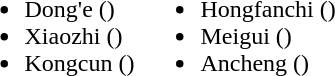<table>
<tr>
<td valign="top"><br><ul><li>Dong'e ()</li><li>Xiaozhi ()</li><li>Kongcun ()</li></ul></td>
<td valign="top"><br><ul><li>Hongfanchi ()</li><li>Meigui ()</li><li>Ancheng ()</li></ul></td>
</tr>
</table>
